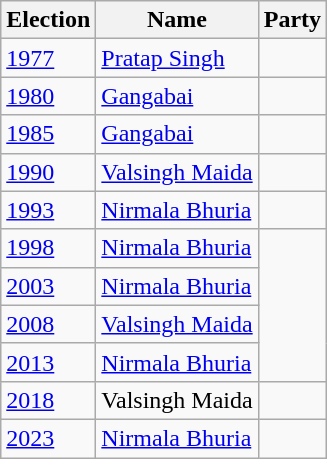<table class="wikitable sortable">
<tr>
<th>Election</th>
<th>Name</th>
<th colspan=2>Party</th>
</tr>
<tr>
<td><a href='#'>1977</a></td>
<td><a href='#'>Pratap Singh</a></td>
<td></td>
</tr>
<tr>
<td><a href='#'>1980</a></td>
<td><a href='#'>Gangabai</a></td>
<td></td>
</tr>
<tr>
<td><a href='#'>1985</a></td>
<td><a href='#'>Gangabai</a></td>
<td></td>
</tr>
<tr>
<td><a href='#'>1990</a></td>
<td><a href='#'>Valsingh Maida</a></td>
</tr>
<tr>
<td><a href='#'>1993</a></td>
<td><a href='#'>Nirmala Bhuria</a></td>
<td></td>
</tr>
<tr>
<td><a href='#'>1998</a></td>
<td><a href='#'>Nirmala Bhuria</a></td>
</tr>
<tr>
<td><a href='#'>2003</a></td>
<td><a href='#'>Nirmala Bhuria</a></td>
</tr>
<tr>
<td><a href='#'>2008</a></td>
<td><a href='#'>Valsingh Maida</a></td>
</tr>
<tr>
<td><a href='#'>2013</a></td>
<td><a href='#'>Nirmala Bhuria</a></td>
</tr>
<tr>
<td><a href='#'>2018</a></td>
<td>Valsingh Maida</td>
<td></td>
</tr>
<tr>
<td><a href='#'>2023</a></td>
<td><a href='#'>Nirmala Bhuria</a></td>
<td></td>
</tr>
</table>
